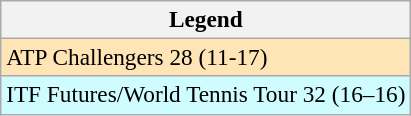<table class=wikitable style=font-size:97%>
<tr>
<th>Legend</th>
</tr>
<tr style="background:moccasin;">
<td>ATP Challengers 28 (11-17)</td>
</tr>
<tr style="background:#cffcff;">
<td>ITF Futures/World Tennis Tour 32 (16–16)</td>
</tr>
</table>
